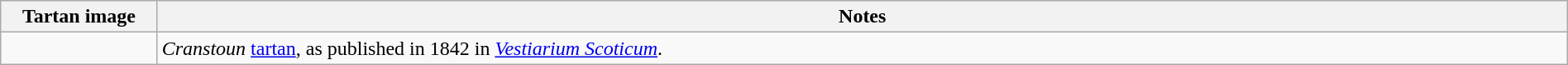<table class="wikitable" width=100%>
<tr>
<th width=10%>Tartan image</th>
<th width=90%>Notes</th>
</tr>
<tr>
<td></td>
<td><em>Cranstoun</em> <a href='#'>tartan</a>, as published in 1842 in <em><a href='#'>Vestiarium Scoticum</a></em>.</td>
</tr>
</table>
